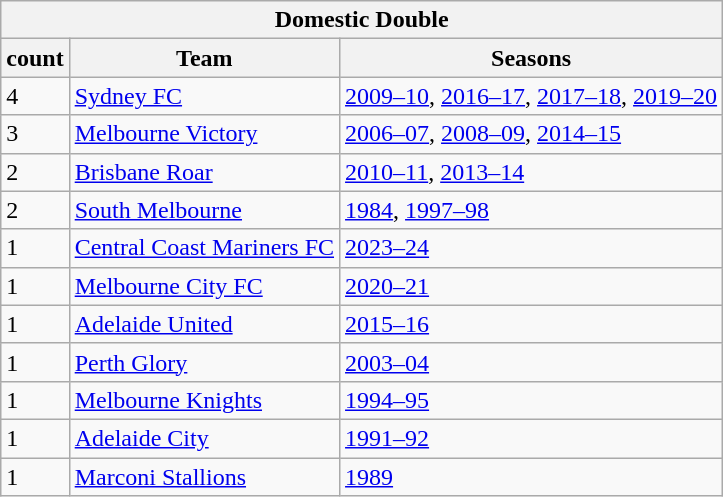<table class="wikitable sortable">
<tr>
<th colspan="3">Domestic Double</th>
</tr>
<tr>
<th>count</th>
<th>Team</th>
<th>Seasons</th>
</tr>
<tr>
<td>4</td>
<td><a href='#'>Sydney FC</a></td>
<td><a href='#'>2009–10</a>, <a href='#'>2016–17</a>, <a href='#'>2017–18</a>, <a href='#'>2019–20</a></td>
</tr>
<tr>
<td>3</td>
<td><a href='#'>Melbourne Victory</a></td>
<td><a href='#'>2006–07</a>, <a href='#'>2008–09</a>, <a href='#'>2014–15</a></td>
</tr>
<tr>
<td>2</td>
<td><a href='#'>Brisbane Roar</a></td>
<td><a href='#'>2010–11</a>, <a href='#'>2013–14</a></td>
</tr>
<tr>
<td>2</td>
<td><a href='#'>South Melbourne</a></td>
<td><a href='#'>1984</a>, <a href='#'>1997–98</a></td>
</tr>
<tr>
<td>1</td>
<td><a href='#'>Central Coast Mariners FC</a></td>
<td><a href='#'>2023–24</a></td>
</tr>
<tr>
<td>1</td>
<td><a href='#'>Melbourne City FC</a></td>
<td><a href='#'>2020–21</a></td>
</tr>
<tr>
<td>1</td>
<td><a href='#'>Adelaide United</a></td>
<td><a href='#'>2015–16</a></td>
</tr>
<tr>
<td>1</td>
<td><a href='#'>Perth Glory</a></td>
<td><a href='#'>2003–04</a></td>
</tr>
<tr>
<td>1</td>
<td><a href='#'>Melbourne Knights</a></td>
<td><a href='#'>1994–95</a></td>
</tr>
<tr>
<td>1</td>
<td><a href='#'>Adelaide City</a></td>
<td><a href='#'>1991–92</a></td>
</tr>
<tr>
<td>1</td>
<td><a href='#'>Marconi Stallions</a></td>
<td><a href='#'>1989</a></td>
</tr>
</table>
